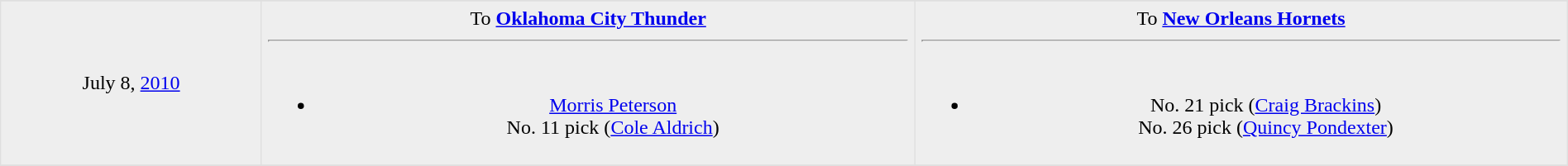<table border=1 style="border-collapse:collapse; text-align: center; width: 100%" bordercolor="#DFDFDF"  cellpadding="5">
<tr>
</tr>
<tr bgcolor="eeeeee">
<td style="width:12%">July 8, <a href='#'>2010</a><br></td>
<td style="width:30%" valign="top">To <strong><a href='#'>Oklahoma City Thunder</a></strong><hr><br><ul><li> <a href='#'>Morris Peterson</a><br>No. 11 pick (<a href='#'>Cole Aldrich</a>)</li></ul></td>
<td style="width:30%" valign="top">To <strong><a href='#'>New Orleans Hornets</a></strong><hr><br><ul><li>No. 21 pick (<a href='#'>Craig Brackins</a>)<br>No. 26 pick (<a href='#'>Quincy Pondexter</a>)</li></ul></td>
</tr>
<tr>
</tr>
</table>
